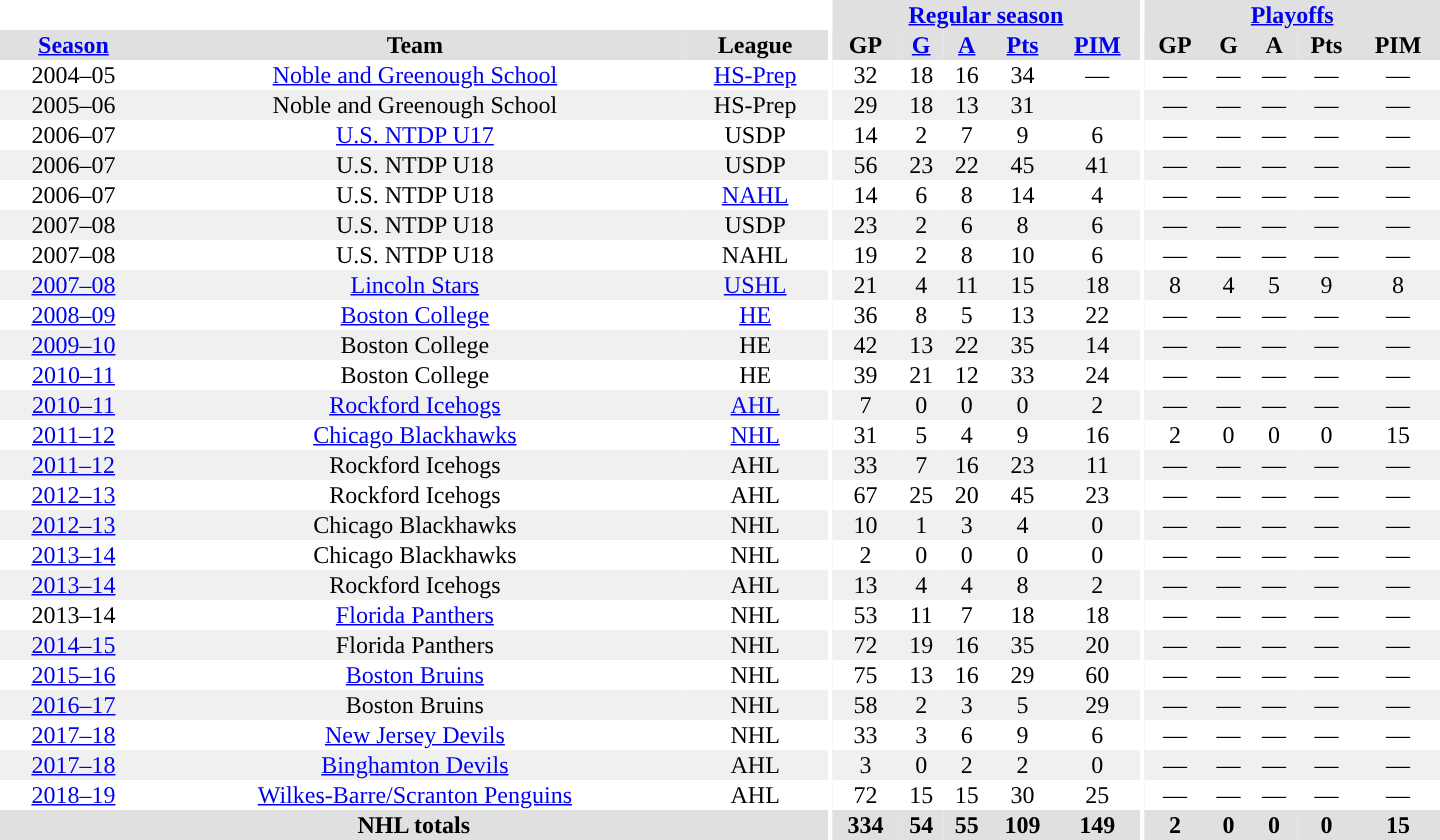<table border="0" cellpadding="1" cellspacing="0" style="text-align:center; width:60em;">
<tr style="background:#e0e0e0;">
<th colspan="3" style="background:#fff;"></th>
<th rowspan="99" style="background:#fff;"></th>
<th colspan="5"><a href='#'>Regular season</a></th>
<th rowspan="99" style="background:#fff;"></th>
<th colspan="5"><a href='#'>Playoffs</a></th>
</tr>
<tr style="background:#e0e0e0;">
<th><a href='#'>Season</a></th>
<th>Team</th>
<th>League</th>
<th>GP</th>
<th><a href='#'>G</a></th>
<th><a href='#'>A</a></th>
<th><a href='#'>Pts</a></th>
<th><a href='#'>PIM</a></th>
<th>GP</th>
<th>G</th>
<th>A</th>
<th>Pts</th>
<th>PIM</th>
</tr>
<tr>
<td>2004–05</td>
<td><a href='#'>Noble and Greenough School</a></td>
<td><a href='#'>HS-Prep</a></td>
<td>32</td>
<td>18</td>
<td>16</td>
<td>34</td>
<td>—</td>
<td>—</td>
<td>—</td>
<td>—</td>
<td>—</td>
<td>—</td>
</tr>
<tr style="background:#f0f0f0;">
<td>2005–06</td>
<td>Noble and Greenough School</td>
<td>HS-Prep</td>
<td>29</td>
<td>18</td>
<td>13</td>
<td>31</td>
<td></td>
<td>—</td>
<td>—</td>
<td>—</td>
<td>—</td>
<td>—</td>
</tr>
<tr>
<td>2006–07</td>
<td><a href='#'>U.S. NTDP U17</a></td>
<td>USDP</td>
<td>14</td>
<td>2</td>
<td>7</td>
<td>9</td>
<td>6</td>
<td>—</td>
<td>—</td>
<td>—</td>
<td>—</td>
<td>—</td>
</tr>
<tr style="background:#f0f0f0;">
<td>2006–07</td>
<td>U.S. NTDP U18</td>
<td>USDP</td>
<td>56</td>
<td>23</td>
<td>22</td>
<td>45</td>
<td>41</td>
<td>—</td>
<td>—</td>
<td>—</td>
<td>—</td>
<td>—</td>
</tr>
<tr>
<td>2006–07</td>
<td>U.S. NTDP U18</td>
<td><a href='#'>NAHL</a></td>
<td>14</td>
<td>6</td>
<td>8</td>
<td>14</td>
<td>4</td>
<td>—</td>
<td>—</td>
<td>—</td>
<td>—</td>
<td>—</td>
</tr>
<tr style="background:#f0f0f0;">
<td>2007–08</td>
<td>U.S. NTDP U18</td>
<td>USDP</td>
<td>23</td>
<td>2</td>
<td>6</td>
<td>8</td>
<td>6</td>
<td>—</td>
<td>—</td>
<td>—</td>
<td>—</td>
<td>—</td>
</tr>
<tr>
<td>2007–08</td>
<td>U.S. NTDP U18</td>
<td>NAHL</td>
<td>19</td>
<td>2</td>
<td>8</td>
<td>10</td>
<td>6</td>
<td>—</td>
<td>—</td>
<td>—</td>
<td>—</td>
<td>—</td>
</tr>
<tr style="background:#f0f0f0;">
<td><a href='#'>2007–08</a></td>
<td><a href='#'>Lincoln Stars</a></td>
<td><a href='#'>USHL</a></td>
<td>21</td>
<td>4</td>
<td>11</td>
<td>15</td>
<td>18</td>
<td>8</td>
<td>4</td>
<td>5</td>
<td>9</td>
<td>8</td>
</tr>
<tr>
<td><a href='#'>2008–09</a></td>
<td><a href='#'>Boston College</a></td>
<td><a href='#'>HE</a></td>
<td>36</td>
<td>8</td>
<td>5</td>
<td>13</td>
<td>22</td>
<td>—</td>
<td>—</td>
<td>—</td>
<td>—</td>
<td>—</td>
</tr>
<tr style="background:#f0f0f0;">
<td><a href='#'>2009–10</a></td>
<td>Boston College</td>
<td>HE</td>
<td>42</td>
<td>13</td>
<td>22</td>
<td>35</td>
<td>14</td>
<td>—</td>
<td>—</td>
<td>—</td>
<td>—</td>
<td>—</td>
</tr>
<tr>
<td><a href='#'>2010–11</a></td>
<td>Boston College</td>
<td>HE</td>
<td>39</td>
<td>21</td>
<td>12</td>
<td>33</td>
<td>24</td>
<td>—</td>
<td>—</td>
<td>—</td>
<td>—</td>
<td>—</td>
</tr>
<tr style="background:#f0f0f0;">
<td><a href='#'>2010–11</a></td>
<td><a href='#'>Rockford Icehogs</a></td>
<td><a href='#'>AHL</a></td>
<td>7</td>
<td>0</td>
<td>0</td>
<td>0</td>
<td>2</td>
<td>—</td>
<td>—</td>
<td>—</td>
<td>—</td>
<td>—</td>
</tr>
<tr>
<td><a href='#'>2011–12</a></td>
<td><a href='#'>Chicago Blackhawks</a></td>
<td><a href='#'>NHL</a></td>
<td>31</td>
<td>5</td>
<td>4</td>
<td>9</td>
<td>16</td>
<td>2</td>
<td>0</td>
<td>0</td>
<td>0</td>
<td>15</td>
</tr>
<tr style="background:#f0f0f0;">
<td><a href='#'>2011–12</a></td>
<td>Rockford Icehogs</td>
<td>AHL</td>
<td>33</td>
<td>7</td>
<td>16</td>
<td>23</td>
<td>11</td>
<td>—</td>
<td>—</td>
<td>—</td>
<td>—</td>
<td>—</td>
</tr>
<tr>
<td><a href='#'>2012–13</a></td>
<td>Rockford Icehogs</td>
<td>AHL</td>
<td>67</td>
<td>25</td>
<td>20</td>
<td>45</td>
<td>23</td>
<td>—</td>
<td>—</td>
<td>—</td>
<td>—</td>
<td>—</td>
</tr>
<tr style="background:#f0f0f0;">
<td><a href='#'>2012–13</a></td>
<td>Chicago Blackhawks</td>
<td>NHL</td>
<td>10</td>
<td>1</td>
<td>3</td>
<td>4</td>
<td>0</td>
<td>—</td>
<td>—</td>
<td>—</td>
<td>—</td>
<td>—</td>
</tr>
<tr>
<td><a href='#'>2013–14</a></td>
<td>Chicago Blackhawks</td>
<td>NHL</td>
<td>2</td>
<td>0</td>
<td>0</td>
<td>0</td>
<td>0</td>
<td>—</td>
<td>—</td>
<td>—</td>
<td>—</td>
<td>—</td>
</tr>
<tr style="background:#f0f0f0;">
<td><a href='#'>2013–14</a></td>
<td>Rockford Icehogs</td>
<td>AHL</td>
<td>13</td>
<td>4</td>
<td>4</td>
<td>8</td>
<td>2</td>
<td>—</td>
<td>—</td>
<td>—</td>
<td>—</td>
<td>—</td>
</tr>
<tr>
<td>2013–14</td>
<td><a href='#'>Florida Panthers</a></td>
<td>NHL</td>
<td>53</td>
<td>11</td>
<td>7</td>
<td>18</td>
<td>18</td>
<td>—</td>
<td>—</td>
<td>—</td>
<td>—</td>
<td>—</td>
</tr>
<tr style="background:#f0f0f0;">
<td><a href='#'>2014–15</a></td>
<td>Florida Panthers</td>
<td>NHL</td>
<td>72</td>
<td>19</td>
<td>16</td>
<td>35</td>
<td>20</td>
<td>—</td>
<td>—</td>
<td>—</td>
<td>—</td>
<td>—</td>
</tr>
<tr>
<td><a href='#'>2015–16</a></td>
<td><a href='#'>Boston Bruins</a></td>
<td>NHL</td>
<td>75</td>
<td>13</td>
<td>16</td>
<td>29</td>
<td>60</td>
<td>—</td>
<td>—</td>
<td>—</td>
<td>—</td>
<td>—</td>
</tr>
<tr style="background:#f0f0f0;">
<td><a href='#'>2016–17</a></td>
<td>Boston Bruins</td>
<td>NHL</td>
<td>58</td>
<td>2</td>
<td>3</td>
<td>5</td>
<td>29</td>
<td>—</td>
<td>—</td>
<td>—</td>
<td>—</td>
<td>—</td>
</tr>
<tr>
<td><a href='#'>2017–18</a></td>
<td><a href='#'>New Jersey Devils</a></td>
<td>NHL</td>
<td>33</td>
<td>3</td>
<td>6</td>
<td>9</td>
<td>6</td>
<td>—</td>
<td>—</td>
<td>—</td>
<td>—</td>
<td>—</td>
</tr>
<tr style="background:#f0f0f0;">
<td><a href='#'>2017–18</a></td>
<td><a href='#'>Binghamton Devils</a></td>
<td>AHL</td>
<td>3</td>
<td>0</td>
<td>2</td>
<td>2</td>
<td>0</td>
<td>—</td>
<td>—</td>
<td>—</td>
<td>—</td>
<td>—</td>
</tr>
<tr>
<td><a href='#'>2018–19</a></td>
<td><a href='#'>Wilkes-Barre/Scranton Penguins</a></td>
<td>AHL</td>
<td>72</td>
<td>15</td>
<td>15</td>
<td>30</td>
<td>25</td>
<td>—</td>
<td>—</td>
<td>—</td>
<td>—</td>
<td>—</td>
</tr>
<tr style="background:#e0e0e0;">
<th colspan="3">NHL totals</th>
<th>334</th>
<th>54</th>
<th>55</th>
<th>109</th>
<th>149</th>
<th>2</th>
<th>0</th>
<th>0</th>
<th>0</th>
<th>15</th>
</tr>
</table>
